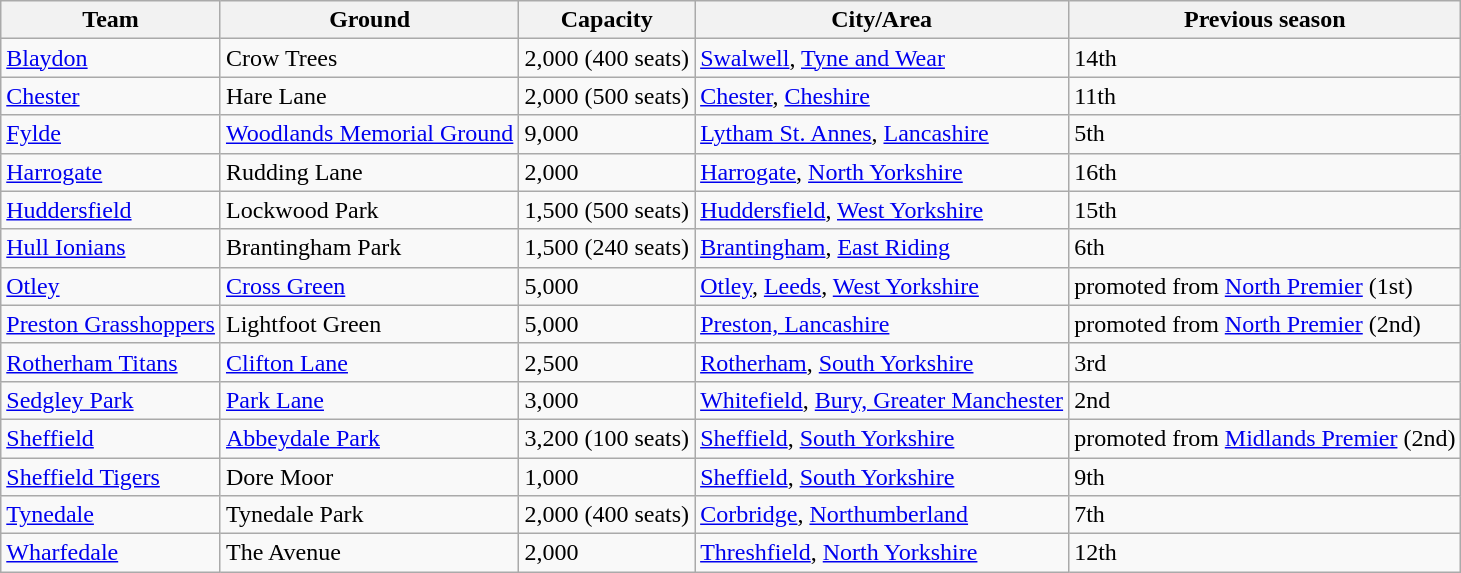<table class="wikitable sortable">
<tr>
<th>Team</th>
<th>Ground</th>
<th>Capacity</th>
<th>City/Area</th>
<th>Previous season</th>
</tr>
<tr>
<td><a href='#'>Blaydon</a></td>
<td>Crow Trees</td>
<td>2,000 (400 seats)</td>
<td><a href='#'>Swalwell</a>, <a href='#'>Tyne and Wear</a></td>
<td>14th</td>
</tr>
<tr>
<td><a href='#'>Chester</a></td>
<td>Hare Lane</td>
<td>2,000 (500 seats)</td>
<td><a href='#'>Chester</a>, <a href='#'>Cheshire</a></td>
<td>11th</td>
</tr>
<tr>
<td><a href='#'>Fylde</a></td>
<td><a href='#'>Woodlands Memorial Ground</a></td>
<td>9,000</td>
<td><a href='#'>Lytham St. Annes</a>, <a href='#'>Lancashire</a></td>
<td>5th</td>
</tr>
<tr>
<td><a href='#'>Harrogate</a></td>
<td>Rudding Lane</td>
<td>2,000</td>
<td><a href='#'>Harrogate</a>, <a href='#'>North Yorkshire</a></td>
<td>16th</td>
</tr>
<tr>
<td><a href='#'>Huddersfield</a></td>
<td>Lockwood Park</td>
<td>1,500 (500 seats)</td>
<td><a href='#'>Huddersfield</a>, <a href='#'>West Yorkshire</a></td>
<td>15th</td>
</tr>
<tr>
<td><a href='#'>Hull Ionians</a></td>
<td>Brantingham Park</td>
<td>1,500 (240 seats)</td>
<td><a href='#'>Brantingham</a>, <a href='#'>East Riding</a></td>
<td>6th</td>
</tr>
<tr>
<td><a href='#'>Otley</a></td>
<td><a href='#'>Cross Green</a></td>
<td>5,000</td>
<td><a href='#'>Otley</a>, <a href='#'>Leeds</a>, <a href='#'>West Yorkshire</a></td>
<td>promoted from <a href='#'>North Premier</a> (1st)</td>
</tr>
<tr>
<td><a href='#'>Preston Grasshoppers</a></td>
<td>Lightfoot Green</td>
<td>5,000</td>
<td><a href='#'>Preston, Lancashire</a></td>
<td>promoted from <a href='#'>North Premier</a> (2nd)</td>
</tr>
<tr>
<td><a href='#'>Rotherham Titans</a></td>
<td><a href='#'>Clifton Lane</a></td>
<td>2,500</td>
<td><a href='#'>Rotherham</a>, <a href='#'>South Yorkshire</a></td>
<td>3rd</td>
</tr>
<tr>
<td><a href='#'>Sedgley Park</a></td>
<td><a href='#'>Park Lane</a></td>
<td>3,000</td>
<td><a href='#'>Whitefield</a>, <a href='#'>Bury, Greater Manchester</a></td>
<td>2nd</td>
</tr>
<tr>
<td><a href='#'>Sheffield</a></td>
<td><a href='#'>Abbeydale Park</a></td>
<td>3,200 (100 seats)</td>
<td><a href='#'>Sheffield</a>, <a href='#'>South Yorkshire</a></td>
<td>promoted from <a href='#'>Midlands Premier</a> (2nd)</td>
</tr>
<tr>
<td><a href='#'>Sheffield Tigers</a></td>
<td>Dore Moor</td>
<td>1,000</td>
<td><a href='#'>Sheffield</a>, <a href='#'>South Yorkshire</a></td>
<td>9th</td>
</tr>
<tr>
<td><a href='#'>Tynedale</a></td>
<td>Tynedale Park</td>
<td>2,000 (400 seats)</td>
<td><a href='#'>Corbridge</a>, <a href='#'>Northumberland</a></td>
<td>7th</td>
</tr>
<tr>
<td><a href='#'>Wharfedale</a></td>
<td>The Avenue</td>
<td>2,000</td>
<td><a href='#'>Threshfield</a>, <a href='#'>North Yorkshire</a></td>
<td>12th</td>
</tr>
</table>
